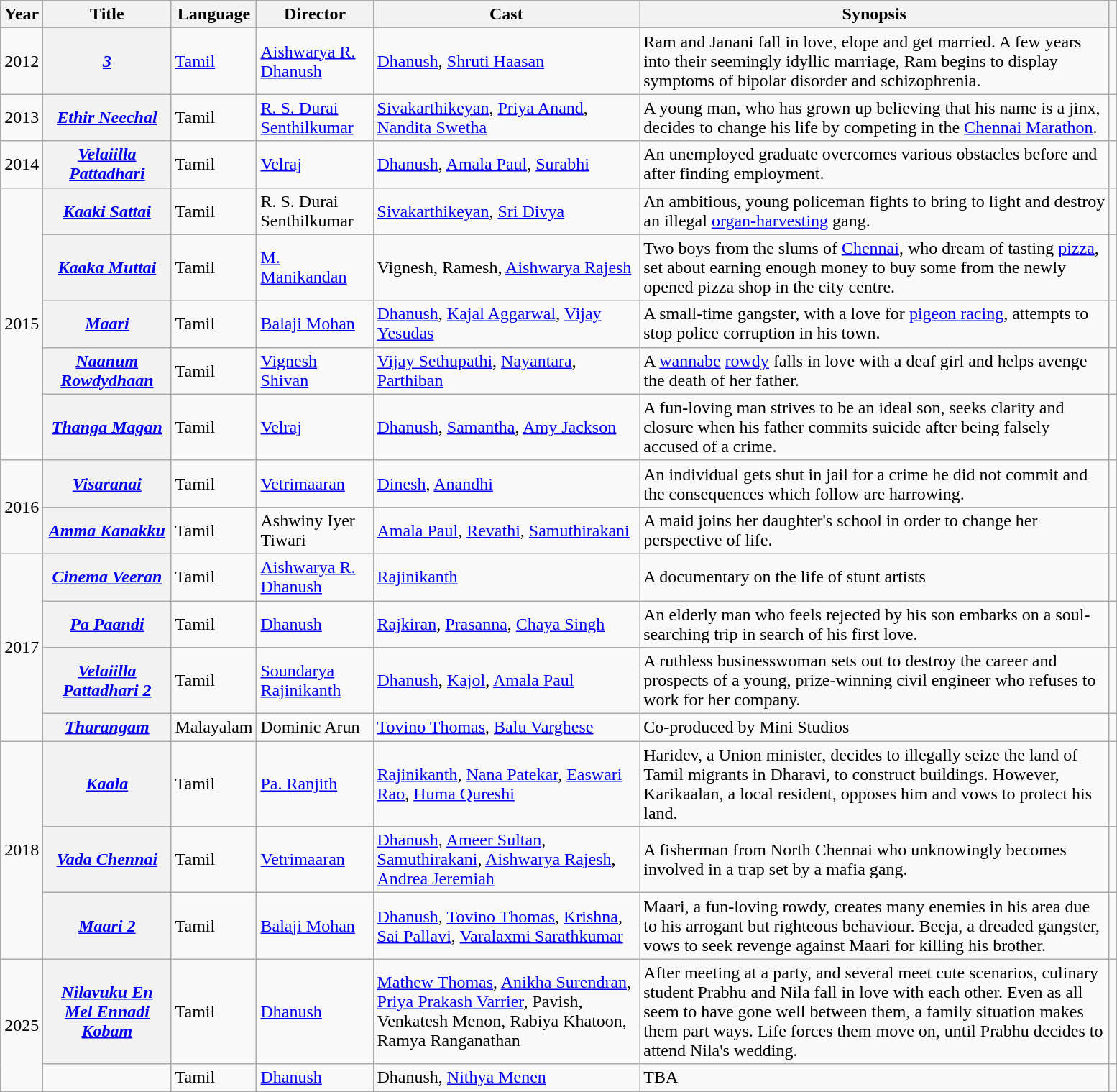<table class="wikitable plainrowheaders sortable" style="width: 82%;">
<tr>
<th scope="col">Year</th>
<th scope="col">Title</th>
<th scope="col">Language</th>
<th scope="col">Director</th>
<th scope="col">Cast</th>
<th scope="col" class="unsortable">Synopsis</th>
<th scope="col" class="unsortable"></th>
</tr>
<tr>
<td>2012</td>
<th scope="row"><em><a href='#'>3</a></em></th>
<td><a href='#'>Tamil</a></td>
<td><a href='#'>Aishwarya R. Dhanush</a></td>
<td><a href='#'>Dhanush</a>, <a href='#'>Shruti Haasan</a></td>
<td>Ram and Janani fall in love, elope and get married. A few years into their seemingly idyllic marriage, Ram begins to display symptoms of bipolar disorder and schizophrenia.</td>
<td></td>
</tr>
<tr>
<td>2013</td>
<th scope="row"><em><a href='#'>Ethir Neechal</a></em></th>
<td>Tamil</td>
<td><a href='#'>R. S. Durai Senthilkumar</a></td>
<td><a href='#'>Sivakarthikeyan</a>, <a href='#'>Priya Anand</a>, <a href='#'>Nandita Swetha</a></td>
<td>A young man, who has grown up believing that his name is a jinx, decides to change his life by competing in the <a href='#'>Chennai Marathon</a>.</td>
<td></td>
</tr>
<tr>
<td>2014</td>
<th scope="row"><em><a href='#'>Velaiilla Pattadhari</a></em></th>
<td>Tamil</td>
<td><a href='#'>Velraj</a></td>
<td><a href='#'>Dhanush</a>, <a href='#'>Amala Paul</a>, <a href='#'>Surabhi</a></td>
<td>An unemployed graduate overcomes various obstacles before and after finding employment.</td>
<td></td>
</tr>
<tr>
<td rowspan="5">2015</td>
<th scope="row"><em><a href='#'>Kaaki Sattai</a></em></th>
<td>Tamil</td>
<td>R. S. Durai Senthilkumar</td>
<td><a href='#'>Sivakarthikeyan</a>, <a href='#'>Sri Divya</a></td>
<td>An ambitious, young policeman fights to bring to light and destroy an illegal <a href='#'>organ-harvesting</a> gang.</td>
<td></td>
</tr>
<tr>
<th scope="row"><em><a href='#'>Kaaka Muttai</a></em></th>
<td>Tamil</td>
<td><a href='#'>M. Manikandan</a></td>
<td>Vignesh, Ramesh, <a href='#'>Aishwarya Rajesh</a></td>
<td>Two boys from the slums of <a href='#'>Chennai</a>, who dream of tasting <a href='#'>pizza</a>, set about earning enough money to buy some from the newly opened pizza shop in the city centre.</td>
<td></td>
</tr>
<tr>
<th scope="row"><em><a href='#'>Maari</a></em></th>
<td>Tamil</td>
<td><a href='#'>Balaji Mohan</a></td>
<td><a href='#'>Dhanush</a>, <a href='#'>Kajal Aggarwal</a>, <a href='#'>Vijay Yesudas</a></td>
<td>A small-time gangster, with a love for <a href='#'>pigeon racing</a>, attempts to stop police corruption in his town.</td>
<td></td>
</tr>
<tr>
<th scope="row"><em><a href='#'>Naanum Rowdydhaan</a></em></th>
<td>Tamil</td>
<td><a href='#'>Vignesh Shivan</a></td>
<td><a href='#'>Vijay Sethupathi</a>, <a href='#'>Nayantara</a>, <a href='#'>Parthiban</a></td>
<td>A <a href='#'>wannabe</a> <a href='#'>rowdy</a> falls in love with a deaf girl and helps avenge the death of her father.</td>
<td></td>
</tr>
<tr>
<th scope="row"><em> <a href='#'>Thanga Magan</a></em></th>
<td>Tamil</td>
<td><a href='#'>Velraj</a></td>
<td><a href='#'>Dhanush</a>, <a href='#'>Samantha</a>, <a href='#'>Amy Jackson</a></td>
<td>A fun-loving man strives to be an ideal son, seeks clarity and closure when his father commits suicide after being falsely accused of a crime.</td>
<td></td>
</tr>
<tr>
<td rowspan="2">2016</td>
<th scope="row"><em> <a href='#'>Visaranai</a></em></th>
<td>Tamil</td>
<td><a href='#'>Vetrimaaran</a></td>
<td><a href='#'>Dinesh</a>, <a href='#'>Anandhi</a></td>
<td>An individual gets shut in jail for a crime he did not commit and the consequences which follow are harrowing.</td>
<td></td>
</tr>
<tr>
<th scope="row"><em><a href='#'>Amma Kanakku</a></em></th>
<td>Tamil</td>
<td>Ashwiny Iyer Tiwari</td>
<td><a href='#'>Amala Paul</a>, <a href='#'>Revathi</a>, <a href='#'>Samuthirakani</a></td>
<td>A maid joins her daughter's school in order to change her perspective of life.</td>
<td></td>
</tr>
<tr>
<td rowspan="4">2017</td>
<th scope="row"><em><a href='#'>Cinema Veeran</a></em></th>
<td>Tamil</td>
<td><a href='#'>Aishwarya R. Dhanush</a></td>
<td><a href='#'>Rajinikanth</a></td>
<td>A documentary on the life of stunt artists</td>
<td></td>
</tr>
<tr>
<th scope="row"><em><a href='#'>Pa Paandi</a></em></th>
<td>Tamil</td>
<td><a href='#'>Dhanush</a></td>
<td><a href='#'>Rajkiran</a>, <a href='#'>Prasanna</a>, <a href='#'>Chaya Singh</a></td>
<td>An elderly man who feels rejected by his son embarks on a soul-searching trip in search of his first love.</td>
<td></td>
</tr>
<tr>
<th scope="row"><em><a href='#'>Velaiilla Pattadhari 2</a></em></th>
<td>Tamil</td>
<td><a href='#'>Soundarya Rajinikanth</a></td>
<td><a href='#'>Dhanush</a>, <a href='#'>Kajol</a>, <a href='#'>Amala Paul</a></td>
<td>A ruthless businesswoman sets out to destroy the career and prospects of a young, prize-winning civil engineer who refuses to work for her company.</td>
<td></td>
</tr>
<tr>
<th scope="row"><em><a href='#'>Tharangam</a></em></th>
<td>Malayalam</td>
<td>Dominic Arun</td>
<td><a href='#'>Tovino Thomas</a>, <a href='#'>Balu Varghese</a></td>
<td>Co-produced by Mini Studios</td>
<td></td>
</tr>
<tr>
<td rowspan="3">2018</td>
<th scope="row"><em><a href='#'>Kaala</a></em></th>
<td>Tamil</td>
<td><a href='#'>Pa. Ranjith</a></td>
<td><a href='#'>Rajinikanth</a>, <a href='#'>Nana Patekar</a>, <a href='#'>Easwari Rao</a>, <a href='#'>Huma Qureshi</a></td>
<td>Haridev, a Union minister, decides to illegally seize the land of Tamil migrants in Dharavi, to construct buildings. However, Karikaalan, a local resident, opposes him and vows to protect his land.</td>
<td></td>
</tr>
<tr>
<th scope="row"><em><a href='#'>Vada Chennai</a></em></th>
<td>Tamil</td>
<td><a href='#'>Vetrimaaran</a></td>
<td><a href='#'>Dhanush</a>, <a href='#'>Ameer Sultan</a>, <a href='#'>Samuthirakani</a>, <a href='#'>Aishwarya Rajesh</a>, <a href='#'>Andrea Jeremiah</a></td>
<td>A fisherman from North Chennai who unknowingly becomes involved in a trap set by a mafia gang.</td>
<td></td>
</tr>
<tr>
<th scope="row"><em><a href='#'>Maari 2</a></em></th>
<td>Tamil</td>
<td><a href='#'>Balaji Mohan</a></td>
<td><a href='#'>Dhanush</a>, <a href='#'>Tovino Thomas</a>, <a href='#'>Krishna</a>, <a href='#'>Sai Pallavi</a>, <a href='#'>Varalaxmi Sarathkumar</a></td>
<td>Maari, a fun-loving rowdy, creates many enemies in his area due to his arrogant but righteous behaviour. Beeja, a dreaded gangster, vows to seek revenge against Maari for killing his brother.</td>
<td></td>
</tr>
<tr>
<td rowspan="2">2025</td>
<th scope="row"><em><a href='#'>Nilavuku En Mel Ennadi Kobam</a></em></th>
<td>Tamil</td>
<td><a href='#'>Dhanush</a></td>
<td><a href='#'>Mathew Thomas</a>, <a href='#'>Anikha Surendran</a>, <a href='#'>Priya Prakash Varrier</a>, Pavish, Venkatesh Menon, Rabiya Khatoon, Ramya Ranganathan</td>
<td>After meeting at a party, and several meet cute scenarios, culinary student Prabhu and Nila fall in love with each other. Even as all seem to have gone well between them, a family situation makes them part ways. Life forces them move on, until Prabhu decides to attend Nila's wedding.</td>
<td></td>
</tr>
<tr>
<td></td>
<td>Tamil</td>
<td><a href='#'>Dhanush</a></td>
<td>Dhanush, <a href='#'>Nithya Menen</a></td>
<td>TBA</td>
<td></td>
</tr>
<tr>
</tr>
</table>
